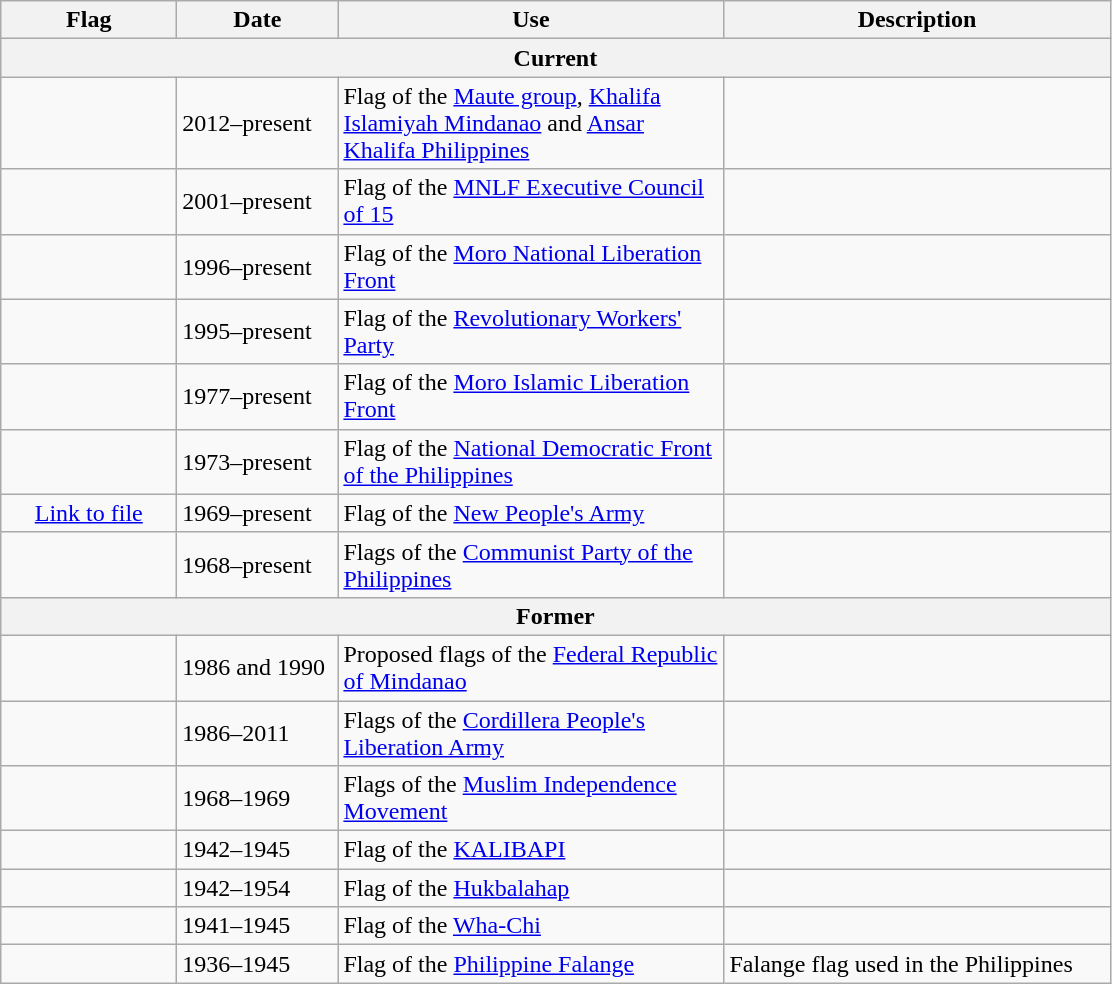<table class="wikitable">
<tr>
<th style="width:110px;">Flag</th>
<th style="width:100px;">Date</th>
<th style="width:250px;">Use</th>
<th style="width:250px;">Description</th>
</tr>
<tr>
<th colspan="4">Current</th>
</tr>
<tr>
<td></td>
<td>2012–present</td>
<td>Flag of the <a href='#'>Maute group</a>, <a href='#'>Khalifa Islamiyah Mindanao</a> and <a href='#'>Ansar Khalifa Philippines</a></td>
<td></td>
</tr>
<tr>
<td></td>
<td>2001–present</td>
<td>Flag of the <a href='#'>MNLF Executive Council of 15</a></td>
<td></td>
</tr>
<tr>
<td></td>
<td>1996–present</td>
<td>Flag of the <a href='#'>Moro National Liberation Front</a></td>
<td></td>
</tr>
<tr>
<td></td>
<td>1995–present</td>
<td>Flag of the <a href='#'>Revolutionary Workers' Party</a></td>
<td></td>
</tr>
<tr>
<td></td>
<td>1977–present</td>
<td>Flag of the <a href='#'>Moro Islamic Liberation Front</a></td>
<td></td>
</tr>
<tr>
<td></td>
<td>1973–present</td>
<td>Flag of the <a href='#'>National Democratic Front of the Philippines</a></td>
<td></td>
</tr>
<tr>
<td style="text-align:center;"><a href='#'>Link to file</a></td>
<td>1969–present</td>
<td>Flag of the <a href='#'>New People's Army</a></td>
<td></td>
</tr>
<tr>
<td><br></td>
<td>1968–present</td>
<td>Flags of the <a href='#'>Communist Party of the Philippines</a></td>
<td></td>
</tr>
<tr>
<th colspan="4">Former</th>
</tr>
<tr>
<td><br><br></td>
<td>1986 and 1990</td>
<td>Proposed flags of the <a href='#'>Federal Republic of Mindanao</a></td>
<td></td>
</tr>
<tr>
<td></td>
<td>1986–2011</td>
<td>Flags of the <a href='#'>Cordillera People's Liberation Army</a></td>
<td></td>
</tr>
<tr>
<td></td>
<td>1968–1969</td>
<td>Flags of the <a href='#'>Muslim Independence Movement</a></td>
<td></td>
</tr>
<tr>
<td></td>
<td>1942–1945</td>
<td>Flag of the <a href='#'>KALIBAPI</a></td>
<td></td>
</tr>
<tr>
<td></td>
<td>1942–1954</td>
<td>Flag of the <a href='#'>Hukbalahap</a></td>
<td></td>
</tr>
<tr>
<td></td>
<td>1941–1945</td>
<td>Flag of the <a href='#'>Wha-Chi</a></td>
<td></td>
</tr>
<tr>
<td></td>
<td>1936–1945</td>
<td>Flag of the <a href='#'>Philippine Falange</a></td>
<td>Falange flag used in the Philippines</td>
</tr>
</table>
